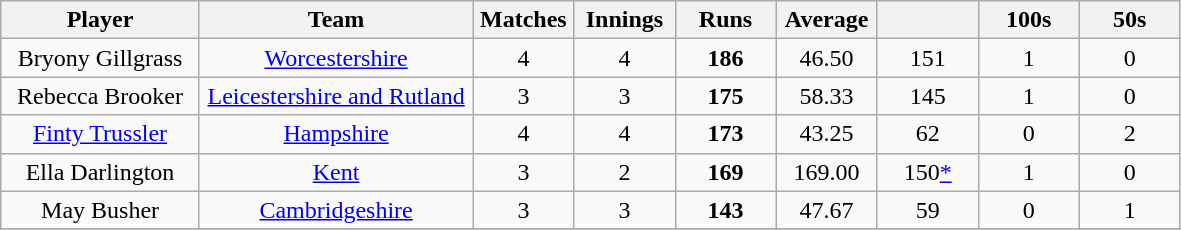<table class="wikitable" style="text-align:center;">
<tr>
<th width=125>Player</th>
<th width=175>Team</th>
<th width=60>Matches</th>
<th width=60>Innings</th>
<th width=60>Runs</th>
<th width=60>Average</th>
<th width=60></th>
<th width=60>100s</th>
<th width=60>50s</th>
</tr>
<tr>
<td>Bryony Gillgrass</td>
<td><a href='#'>Worcestershire</a></td>
<td>4</td>
<td>4</td>
<td><strong>186</strong></td>
<td>46.50</td>
<td>151</td>
<td>1</td>
<td>0</td>
</tr>
<tr>
<td>Rebecca Brooker</td>
<td><a href='#'>Leicestershire and Rutland</a></td>
<td>3</td>
<td>3</td>
<td><strong>175</strong></td>
<td>58.33</td>
<td>145</td>
<td>1</td>
<td>0</td>
</tr>
<tr>
<td><a href='#'>Finty Trussler</a></td>
<td><a href='#'>Hampshire</a></td>
<td>4</td>
<td>4</td>
<td><strong>173</strong></td>
<td>43.25</td>
<td>62</td>
<td>0</td>
<td>2</td>
</tr>
<tr>
<td>Ella Darlington</td>
<td><a href='#'>Kent</a></td>
<td>3</td>
<td>2</td>
<td><strong>169</strong></td>
<td>169.00</td>
<td>150<a href='#'>*</a></td>
<td>1</td>
<td>0</td>
</tr>
<tr>
<td>May Busher</td>
<td><a href='#'>Cambridgeshire</a></td>
<td>3</td>
<td>3</td>
<td><strong>143</strong></td>
<td>47.67</td>
<td>59</td>
<td>0</td>
<td>1</td>
</tr>
<tr>
</tr>
</table>
